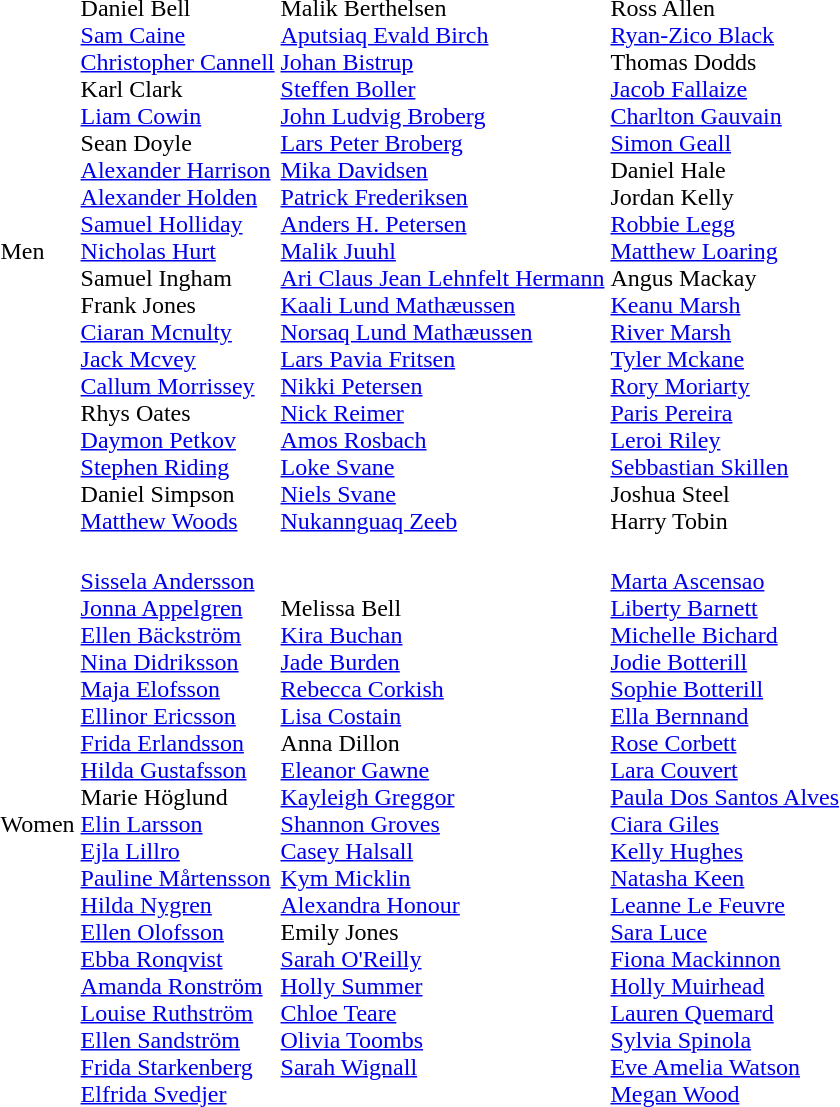<table>
<tr>
<td>Men<br></td>
<td><br>Daniel Bell<br><a href='#'>Sam Caine</a><br><a href='#'>Christopher Cannell</a><br>Karl Clark<br><a href='#'>Liam Cowin</a><br>Sean Doyle<br><a href='#'>Alexander Harrison</a><br><a href='#'>Alexander Holden</a><br><a href='#'>Samuel Holliday</a><br><a href='#'>Nicholas Hurt</a><br>Samuel Ingham<br>Frank Jones<br><a href='#'>Ciaran Mcnulty</a><br><a href='#'>Jack Mcvey</a><br><a href='#'>Callum Morrissey</a><br>Rhys Oates<br><a href='#'>Daymon Petkov</a><br><a href='#'>Stephen Riding</a><br>Daniel Simpson<br><a href='#'>Matthew Woods</a></td>
<td><br>Malik Berthelsen<br><a href='#'>Aputsiaq Evald Birch</a><br><a href='#'>Johan Bistrup</a><br><a href='#'>Steffen Boller</a><br><a href='#'>John Ludvig Broberg</a><br><a href='#'>Lars Peter Broberg</a><br><a href='#'>Mika Davidsen</a><br><a href='#'>Patrick Frederiksen</a><br><a href='#'>Anders H. Petersen</a><br><a href='#'>Malik Juuhl</a><br><a href='#'>Ari Claus Jean Lehnfelt Hermann</a><br><a href='#'>Kaali Lund Mathæussen</a><br><a href='#'>Norsaq Lund Mathæussen</a><br><a href='#'>Lars Pavia Fritsen</a><br><a href='#'>Nikki Petersen</a><br><a href='#'>Nick Reimer</a><br><a href='#'>Amos Rosbach</a><br><a href='#'>Loke Svane</a><br><a href='#'>Niels Svane</a><br><a href='#'>Nukannguaq Zeeb</a></td>
<td><br>Ross Allen<br><a href='#'>Ryan-Zico Black</a><br>Thomas Dodds<br><a href='#'>Jacob Fallaize</a><br><a href='#'>Charlton Gauvain</a><br><a href='#'>Simon Geall</a><br>Daniel Hale<br>Jordan Kelly<br><a href='#'>Robbie Legg</a><br><a href='#'>Matthew Loaring</a><br>Angus Mackay<br><a href='#'>Keanu Marsh</a><br><a href='#'>River Marsh</a><br><a href='#'>Tyler Mckane</a><br><a href='#'>Rory Moriarty</a><br><a href='#'>Paris Pereira</a><br><a href='#'>Leroi Riley</a><br><a href='#'>Sebbastian Skillen</a><br>Joshua Steel<br>Harry Tobin</td>
</tr>
<tr>
<td>Women<br></td>
<td><br><a href='#'>Sissela Andersson</a><br><a href='#'>Jonna Appelgren</a><br><a href='#'>Ellen Bäckström</a><br><a href='#'>Nina Didriksson</a><br><a href='#'>Maja Elofsson</a><br><a href='#'>Ellinor Ericsson</a><br><a href='#'>Frida Erlandsson</a><br><a href='#'>Hilda Gustafsson</a><br>Marie Höglund<br><a href='#'>Elin Larsson</a><br><a href='#'>Ejla Lillro</a><br><a href='#'>Pauline Mårtensson</a><br><a href='#'>Hilda Nygren</a><br><a href='#'>Ellen Olofsson</a><br><a href='#'>Ebba Ronqvist</a><br><a href='#'>Amanda Ronström</a><br><a href='#'>Louise Ruthström</a><br><a href='#'>Ellen Sandström</a><br><a href='#'>Frida Starkenberg</a><br><a href='#'>Elfrida Svedjer</a></td>
<td><br>Melissa Bell<br><a href='#'>Kira Buchan</a><br><a href='#'>Jade Burden</a><br><a href='#'>Rebecca Corkish</a><br><a href='#'>Lisa Costain</a><br>Anna Dillon<br><a href='#'>Eleanor Gawne</a><br><a href='#'>Kayleigh Greggor</a><br><a href='#'>Shannon Groves</a><br><a href='#'>Casey Halsall</a><br><a href='#'>Kym Micklin</a><br><a href='#'>Alexandra Honour</a><br>Emily Jones<br><a href='#'>Sarah O'Reilly</a><br><a href='#'>Holly Summer</a><br><a href='#'>Chloe Teare</a><br><a href='#'>Olivia Toombs</a><br><a href='#'>Sarah Wignall</a></td>
<td><br><a href='#'>Marta Ascensao</a><br><a href='#'>Liberty Barnett</a><br><a href='#'>Michelle Bichard</a><br><a href='#'>Jodie Botterill</a><br><a href='#'>Sophie Botterill</a><br><a href='#'>Ella Bernnand</a><br><a href='#'>Rose Corbett</a><br><a href='#'>Lara Couvert</a><br><a href='#'>Paula Dos Santos Alves</a><br><a href='#'>Ciara Giles</a><br><a href='#'>Kelly Hughes</a><br><a href='#'>Natasha Keen</a><br><a href='#'>Leanne Le Feuvre</a><br><a href='#'>Sara Luce</a><br><a href='#'>Fiona Mackinnon</a><br><a href='#'>Holly Muirhead</a><br><a href='#'>Lauren Quemard</a><br><a href='#'>Sylvia Spinola</a><br><a href='#'>Eve Amelia Watson</a><br><a href='#'>Megan Wood</a></td>
</tr>
</table>
